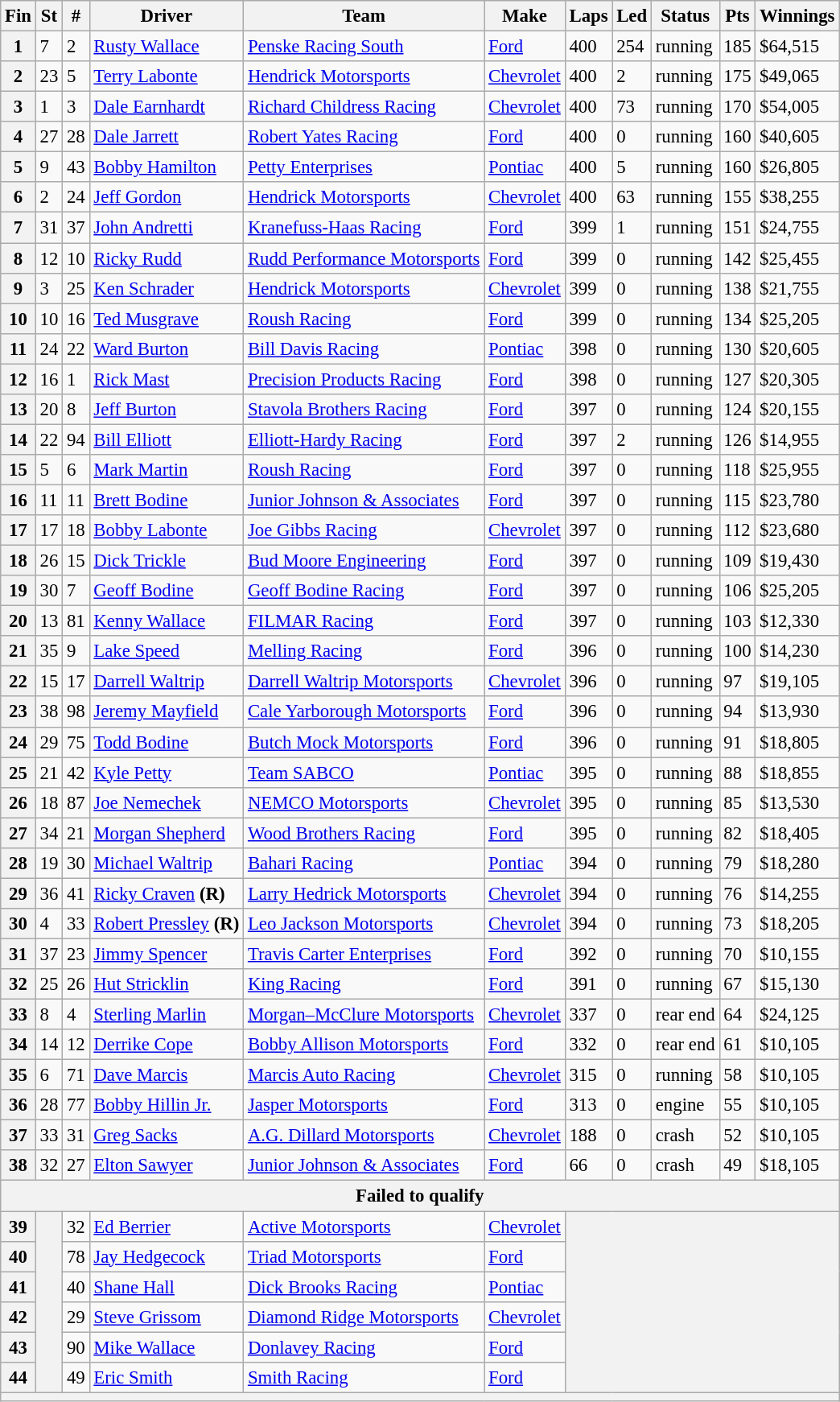<table class="wikitable" style="font-size:95%">
<tr>
<th>Fin</th>
<th>St</th>
<th>#</th>
<th>Driver</th>
<th>Team</th>
<th>Make</th>
<th>Laps</th>
<th>Led</th>
<th>Status</th>
<th>Pts</th>
<th>Winnings</th>
</tr>
<tr>
<th>1</th>
<td>7</td>
<td>2</td>
<td><a href='#'>Rusty Wallace</a></td>
<td><a href='#'>Penske Racing South</a></td>
<td><a href='#'>Ford</a></td>
<td>400</td>
<td>254</td>
<td>running</td>
<td>185</td>
<td>$64,515</td>
</tr>
<tr>
<th>2</th>
<td>23</td>
<td>5</td>
<td><a href='#'>Terry Labonte</a></td>
<td><a href='#'>Hendrick Motorsports</a></td>
<td><a href='#'>Chevrolet</a></td>
<td>400</td>
<td>2</td>
<td>running</td>
<td>175</td>
<td>$49,065</td>
</tr>
<tr>
<th>3</th>
<td>1</td>
<td>3</td>
<td><a href='#'>Dale Earnhardt</a></td>
<td><a href='#'>Richard Childress Racing</a></td>
<td><a href='#'>Chevrolet</a></td>
<td>400</td>
<td>73</td>
<td>running</td>
<td>170</td>
<td>$54,005</td>
</tr>
<tr>
<th>4</th>
<td>27</td>
<td>28</td>
<td><a href='#'>Dale Jarrett</a></td>
<td><a href='#'>Robert Yates Racing</a></td>
<td><a href='#'>Ford</a></td>
<td>400</td>
<td>0</td>
<td>running</td>
<td>160</td>
<td>$40,605</td>
</tr>
<tr>
<th>5</th>
<td>9</td>
<td>43</td>
<td><a href='#'>Bobby Hamilton</a></td>
<td><a href='#'>Petty Enterprises</a></td>
<td><a href='#'>Pontiac</a></td>
<td>400</td>
<td>5</td>
<td>running</td>
<td>160</td>
<td>$26,805</td>
</tr>
<tr>
<th>6</th>
<td>2</td>
<td>24</td>
<td><a href='#'>Jeff Gordon</a></td>
<td><a href='#'>Hendrick Motorsports</a></td>
<td><a href='#'>Chevrolet</a></td>
<td>400</td>
<td>63</td>
<td>running</td>
<td>155</td>
<td>$38,255</td>
</tr>
<tr>
<th>7</th>
<td>31</td>
<td>37</td>
<td><a href='#'>John Andretti</a></td>
<td><a href='#'>Kranefuss-Haas Racing</a></td>
<td><a href='#'>Ford</a></td>
<td>399</td>
<td>1</td>
<td>running</td>
<td>151</td>
<td>$24,755</td>
</tr>
<tr>
<th>8</th>
<td>12</td>
<td>10</td>
<td><a href='#'>Ricky Rudd</a></td>
<td><a href='#'>Rudd Performance Motorsports</a></td>
<td><a href='#'>Ford</a></td>
<td>399</td>
<td>0</td>
<td>running</td>
<td>142</td>
<td>$25,455</td>
</tr>
<tr>
<th>9</th>
<td>3</td>
<td>25</td>
<td><a href='#'>Ken Schrader</a></td>
<td><a href='#'>Hendrick Motorsports</a></td>
<td><a href='#'>Chevrolet</a></td>
<td>399</td>
<td>0</td>
<td>running</td>
<td>138</td>
<td>$21,755</td>
</tr>
<tr>
<th>10</th>
<td>10</td>
<td>16</td>
<td><a href='#'>Ted Musgrave</a></td>
<td><a href='#'>Roush Racing</a></td>
<td><a href='#'>Ford</a></td>
<td>399</td>
<td>0</td>
<td>running</td>
<td>134</td>
<td>$25,205</td>
</tr>
<tr>
<th>11</th>
<td>24</td>
<td>22</td>
<td><a href='#'>Ward Burton</a></td>
<td><a href='#'>Bill Davis Racing</a></td>
<td><a href='#'>Pontiac</a></td>
<td>398</td>
<td>0</td>
<td>running</td>
<td>130</td>
<td>$20,605</td>
</tr>
<tr>
<th>12</th>
<td>16</td>
<td>1</td>
<td><a href='#'>Rick Mast</a></td>
<td><a href='#'>Precision Products Racing</a></td>
<td><a href='#'>Ford</a></td>
<td>398</td>
<td>0</td>
<td>running</td>
<td>127</td>
<td>$20,305</td>
</tr>
<tr>
<th>13</th>
<td>20</td>
<td>8</td>
<td><a href='#'>Jeff Burton</a></td>
<td><a href='#'>Stavola Brothers Racing</a></td>
<td><a href='#'>Ford</a></td>
<td>397</td>
<td>0</td>
<td>running</td>
<td>124</td>
<td>$20,155</td>
</tr>
<tr>
<th>14</th>
<td>22</td>
<td>94</td>
<td><a href='#'>Bill Elliott</a></td>
<td><a href='#'>Elliott-Hardy Racing</a></td>
<td><a href='#'>Ford</a></td>
<td>397</td>
<td>2</td>
<td>running</td>
<td>126</td>
<td>$14,955</td>
</tr>
<tr>
<th>15</th>
<td>5</td>
<td>6</td>
<td><a href='#'>Mark Martin</a></td>
<td><a href='#'>Roush Racing</a></td>
<td><a href='#'>Ford</a></td>
<td>397</td>
<td>0</td>
<td>running</td>
<td>118</td>
<td>$25,955</td>
</tr>
<tr>
<th>16</th>
<td>11</td>
<td>11</td>
<td><a href='#'>Brett Bodine</a></td>
<td><a href='#'>Junior Johnson & Associates</a></td>
<td><a href='#'>Ford</a></td>
<td>397</td>
<td>0</td>
<td>running</td>
<td>115</td>
<td>$23,780</td>
</tr>
<tr>
<th>17</th>
<td>17</td>
<td>18</td>
<td><a href='#'>Bobby Labonte</a></td>
<td><a href='#'>Joe Gibbs Racing</a></td>
<td><a href='#'>Chevrolet</a></td>
<td>397</td>
<td>0</td>
<td>running</td>
<td>112</td>
<td>$23,680</td>
</tr>
<tr>
<th>18</th>
<td>26</td>
<td>15</td>
<td><a href='#'>Dick Trickle</a></td>
<td><a href='#'>Bud Moore Engineering</a></td>
<td><a href='#'>Ford</a></td>
<td>397</td>
<td>0</td>
<td>running</td>
<td>109</td>
<td>$19,430</td>
</tr>
<tr>
<th>19</th>
<td>30</td>
<td>7</td>
<td><a href='#'>Geoff Bodine</a></td>
<td><a href='#'>Geoff Bodine Racing</a></td>
<td><a href='#'>Ford</a></td>
<td>397</td>
<td>0</td>
<td>running</td>
<td>106</td>
<td>$25,205</td>
</tr>
<tr>
<th>20</th>
<td>13</td>
<td>81</td>
<td><a href='#'>Kenny Wallace</a></td>
<td><a href='#'>FILMAR Racing</a></td>
<td><a href='#'>Ford</a></td>
<td>397</td>
<td>0</td>
<td>running</td>
<td>103</td>
<td>$12,330</td>
</tr>
<tr>
<th>21</th>
<td>35</td>
<td>9</td>
<td><a href='#'>Lake Speed</a></td>
<td><a href='#'>Melling Racing</a></td>
<td><a href='#'>Ford</a></td>
<td>396</td>
<td>0</td>
<td>running</td>
<td>100</td>
<td>$14,230</td>
</tr>
<tr>
<th>22</th>
<td>15</td>
<td>17</td>
<td><a href='#'>Darrell Waltrip</a></td>
<td><a href='#'>Darrell Waltrip Motorsports</a></td>
<td><a href='#'>Chevrolet</a></td>
<td>396</td>
<td>0</td>
<td>running</td>
<td>97</td>
<td>$19,105</td>
</tr>
<tr>
<th>23</th>
<td>38</td>
<td>98</td>
<td><a href='#'>Jeremy Mayfield</a></td>
<td><a href='#'>Cale Yarborough Motorsports</a></td>
<td><a href='#'>Ford</a></td>
<td>396</td>
<td>0</td>
<td>running</td>
<td>94</td>
<td>$13,930</td>
</tr>
<tr>
<th>24</th>
<td>29</td>
<td>75</td>
<td><a href='#'>Todd Bodine</a></td>
<td><a href='#'>Butch Mock Motorsports</a></td>
<td><a href='#'>Ford</a></td>
<td>396</td>
<td>0</td>
<td>running</td>
<td>91</td>
<td>$18,805</td>
</tr>
<tr>
<th>25</th>
<td>21</td>
<td>42</td>
<td><a href='#'>Kyle Petty</a></td>
<td><a href='#'>Team SABCO</a></td>
<td><a href='#'>Pontiac</a></td>
<td>395</td>
<td>0</td>
<td>running</td>
<td>88</td>
<td>$18,855</td>
</tr>
<tr>
<th>26</th>
<td>18</td>
<td>87</td>
<td><a href='#'>Joe Nemechek</a></td>
<td><a href='#'>NEMCO Motorsports</a></td>
<td><a href='#'>Chevrolet</a></td>
<td>395</td>
<td>0</td>
<td>running</td>
<td>85</td>
<td>$13,530</td>
</tr>
<tr>
<th>27</th>
<td>34</td>
<td>21</td>
<td><a href='#'>Morgan Shepherd</a></td>
<td><a href='#'>Wood Brothers Racing</a></td>
<td><a href='#'>Ford</a></td>
<td>395</td>
<td>0</td>
<td>running</td>
<td>82</td>
<td>$18,405</td>
</tr>
<tr>
<th>28</th>
<td>19</td>
<td>30</td>
<td><a href='#'>Michael Waltrip</a></td>
<td><a href='#'>Bahari Racing</a></td>
<td><a href='#'>Pontiac</a></td>
<td>394</td>
<td>0</td>
<td>running</td>
<td>79</td>
<td>$18,280</td>
</tr>
<tr>
<th>29</th>
<td>36</td>
<td>41</td>
<td><a href='#'>Ricky Craven</a> <strong>(R)</strong></td>
<td><a href='#'>Larry Hedrick Motorsports</a></td>
<td><a href='#'>Chevrolet</a></td>
<td>394</td>
<td>0</td>
<td>running</td>
<td>76</td>
<td>$14,255</td>
</tr>
<tr>
<th>30</th>
<td>4</td>
<td>33</td>
<td><a href='#'>Robert Pressley</a> <strong>(R)</strong></td>
<td><a href='#'>Leo Jackson Motorsports</a></td>
<td><a href='#'>Chevrolet</a></td>
<td>394</td>
<td>0</td>
<td>running</td>
<td>73</td>
<td>$18,205</td>
</tr>
<tr>
<th>31</th>
<td>37</td>
<td>23</td>
<td><a href='#'>Jimmy Spencer</a></td>
<td><a href='#'>Travis Carter Enterprises</a></td>
<td><a href='#'>Ford</a></td>
<td>392</td>
<td>0</td>
<td>running</td>
<td>70</td>
<td>$10,155</td>
</tr>
<tr>
<th>32</th>
<td>25</td>
<td>26</td>
<td><a href='#'>Hut Stricklin</a></td>
<td><a href='#'>King Racing</a></td>
<td><a href='#'>Ford</a></td>
<td>391</td>
<td>0</td>
<td>running</td>
<td>67</td>
<td>$15,130</td>
</tr>
<tr>
<th>33</th>
<td>8</td>
<td>4</td>
<td><a href='#'>Sterling Marlin</a></td>
<td><a href='#'>Morgan–McClure Motorsports</a></td>
<td><a href='#'>Chevrolet</a></td>
<td>337</td>
<td>0</td>
<td>rear end</td>
<td>64</td>
<td>$24,125</td>
</tr>
<tr>
<th>34</th>
<td>14</td>
<td>12</td>
<td><a href='#'>Derrike Cope</a></td>
<td><a href='#'>Bobby Allison Motorsports</a></td>
<td><a href='#'>Ford</a></td>
<td>332</td>
<td>0</td>
<td>rear end</td>
<td>61</td>
<td>$10,105</td>
</tr>
<tr>
<th>35</th>
<td>6</td>
<td>71</td>
<td><a href='#'>Dave Marcis</a></td>
<td><a href='#'>Marcis Auto Racing</a></td>
<td><a href='#'>Chevrolet</a></td>
<td>315</td>
<td>0</td>
<td>running</td>
<td>58</td>
<td>$10,105</td>
</tr>
<tr>
<th>36</th>
<td>28</td>
<td>77</td>
<td><a href='#'>Bobby Hillin Jr.</a></td>
<td><a href='#'>Jasper Motorsports</a></td>
<td><a href='#'>Ford</a></td>
<td>313</td>
<td>0</td>
<td>engine</td>
<td>55</td>
<td>$10,105</td>
</tr>
<tr>
<th>37</th>
<td>33</td>
<td>31</td>
<td><a href='#'>Greg Sacks</a></td>
<td><a href='#'>A.G. Dillard Motorsports</a></td>
<td><a href='#'>Chevrolet</a></td>
<td>188</td>
<td>0</td>
<td>crash</td>
<td>52</td>
<td>$10,105</td>
</tr>
<tr>
<th>38</th>
<td>32</td>
<td>27</td>
<td><a href='#'>Elton Sawyer</a></td>
<td><a href='#'>Junior Johnson & Associates</a></td>
<td><a href='#'>Ford</a></td>
<td>66</td>
<td>0</td>
<td>crash</td>
<td>49</td>
<td>$18,105</td>
</tr>
<tr>
<th colspan="11">Failed to qualify</th>
</tr>
<tr>
<th>39</th>
<th rowspan="6"></th>
<td>32</td>
<td><a href='#'>Ed Berrier</a></td>
<td><a href='#'>Active Motorsports</a></td>
<td><a href='#'>Chevrolet</a></td>
<th colspan="5" rowspan="6"></th>
</tr>
<tr>
<th>40</th>
<td>78</td>
<td><a href='#'>Jay Hedgecock</a></td>
<td><a href='#'>Triad Motorsports</a></td>
<td><a href='#'>Ford</a></td>
</tr>
<tr>
<th>41</th>
<td>40</td>
<td><a href='#'>Shane Hall</a></td>
<td><a href='#'>Dick Brooks Racing</a></td>
<td><a href='#'>Pontiac</a></td>
</tr>
<tr>
<th>42</th>
<td>29</td>
<td><a href='#'>Steve Grissom</a></td>
<td><a href='#'>Diamond Ridge Motorsports</a></td>
<td><a href='#'>Chevrolet</a></td>
</tr>
<tr>
<th>43</th>
<td>90</td>
<td><a href='#'>Mike Wallace</a></td>
<td><a href='#'>Donlavey Racing</a></td>
<td><a href='#'>Ford</a></td>
</tr>
<tr>
<th>44</th>
<td>49</td>
<td><a href='#'>Eric Smith</a></td>
<td><a href='#'>Smith Racing</a></td>
<td><a href='#'>Ford</a></td>
</tr>
<tr>
<th colspan="11"></th>
</tr>
</table>
